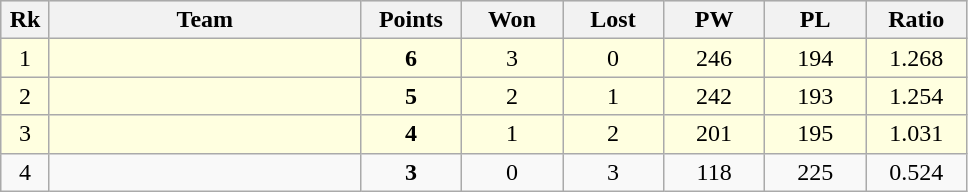<table class=wikitable style="text-align:center">
<tr bgcolor="#DCDCDC">
<th width="25">Rk</th>
<th width="200">Team</th>
<th width="60">Points</th>
<th width="60">Won</th>
<th width="60">Lost</th>
<th width="60">PW</th>
<th width="60">PL</th>
<th width="60">Ratio</th>
</tr>
<tr bgcolor=lightyellow>
<td>1</td>
<td align=left></td>
<td><strong>6</strong></td>
<td>3</td>
<td>0</td>
<td>246</td>
<td>194</td>
<td>1.268</td>
</tr>
<tr bgcolor=lightyellow>
<td>2</td>
<td align=left></td>
<td><strong>5</strong></td>
<td>2</td>
<td>1</td>
<td>242</td>
<td>193</td>
<td>1.254</td>
</tr>
<tr bgcolor=lightyellow>
<td>3</td>
<td align=left></td>
<td><strong>4</strong></td>
<td>1</td>
<td>2</td>
<td>201</td>
<td>195</td>
<td>1.031</td>
</tr>
<tr>
<td>4</td>
<td align=left></td>
<td><strong>3</strong></td>
<td>0</td>
<td>3</td>
<td>118</td>
<td>225</td>
<td>0.524</td>
</tr>
</table>
